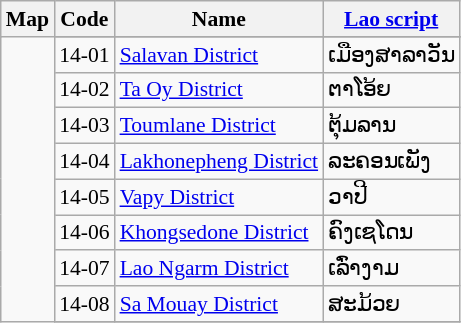<table class="wikitable" style="font-size:90%">
<tr>
<th>Map</th>
<th>Code</th>
<th>Name</th>
<th><a href='#'>Lao script</a></th>
</tr>
<tr>
<td rowspan=12></td>
</tr>
<tr>
<td>14-01</td>
<td><a href='#'>Salavan District</a></td>
<td>ເມືອງສາລາວັນ</td>
</tr>
<tr>
<td>14-02</td>
<td><a href='#'>Ta Oy District</a></td>
<td>ຕາໂອ້ຍ</td>
</tr>
<tr>
<td>14-03</td>
<td><a href='#'>Toumlane District</a></td>
<td>ຕຸ້ມລານ</td>
</tr>
<tr>
<td>14-04</td>
<td><a href='#'>Lakhonepheng District</a></td>
<td>ລະຄອນເພັງ</td>
</tr>
<tr>
<td>14-05</td>
<td><a href='#'>Vapy District</a></td>
<td>ວາປີ</td>
</tr>
<tr>
<td>14-06</td>
<td><a href='#'>Khongsedone District</a></td>
<td>ຄົງເຊໂດນ</td>
</tr>
<tr>
<td>14-07</td>
<td><a href='#'>Lao Ngarm District</a></td>
<td>ເລົ່າງາມ</td>
</tr>
<tr>
<td>14-08</td>
<td><a href='#'>Sa Mouay District</a></td>
<td>ສະມ້ວຍ</td>
</tr>
<tr>
</tr>
</table>
